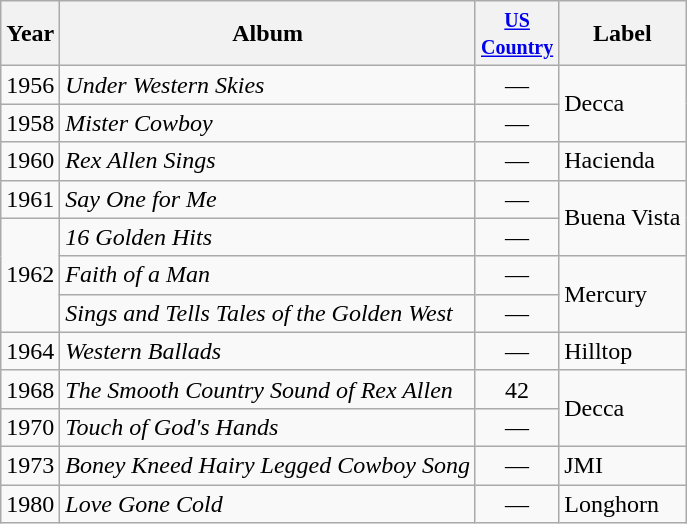<table class="wikitable">
<tr>
<th>Year</th>
<th>Album</th>
<th width="45"><small><a href='#'>US Country</a></small></th>
<th>Label</th>
</tr>
<tr>
<td>1956</td>
<td><em>Under Western Skies</em></td>
<td align="center">—</td>
<td rowspan="2">Decca</td>
</tr>
<tr>
<td>1958</td>
<td><em>Mister Cowboy</em></td>
<td align="center">—</td>
</tr>
<tr>
<td>1960</td>
<td><em>Rex Allen Sings</em></td>
<td align="center">—</td>
<td>Hacienda</td>
</tr>
<tr>
<td>1961</td>
<td><em>Say One for Me</em></td>
<td align="center">—</td>
<td rowspan="2">Buena Vista</td>
</tr>
<tr>
<td rowspan="3">1962</td>
<td><em>16 Golden Hits</em></td>
<td align="center">—</td>
</tr>
<tr>
<td><em>Faith of a Man</em></td>
<td align="center">—</td>
<td rowspan="2">Mercury</td>
</tr>
<tr>
<td><em>Sings and Tells Tales of the Golden West</em></td>
<td align="center">—</td>
</tr>
<tr>
<td>1964</td>
<td><em>Western Ballads</em></td>
<td align="center">—</td>
<td>Hilltop</td>
</tr>
<tr>
<td>1968</td>
<td><em>The Smooth Country Sound of Rex Allen</em></td>
<td align="center">42</td>
<td rowspan="2">Decca</td>
</tr>
<tr>
<td>1970</td>
<td><em>Touch of God's Hands</em></td>
<td align="center">—</td>
</tr>
<tr>
<td>1973</td>
<td><em>Boney Kneed Hairy Legged Cowboy Song</em></td>
<td align="center">—</td>
<td>JMI</td>
</tr>
<tr>
<td>1980</td>
<td><em>Love Gone Cold</em></td>
<td align="center">—</td>
<td>Longhorn</td>
</tr>
</table>
